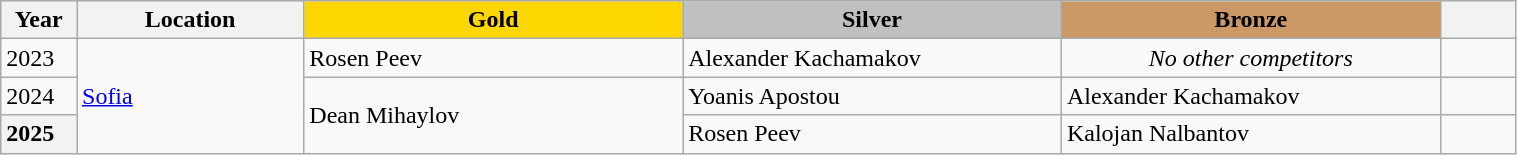<table class="wikitable unsortable" style="text-align:left; width:80%">
<tr>
<th scope="col" style="text-align:center; width:5%">Year</th>
<th scope="col" style="text-align:center; width:15%">Location</th>
<td scope="col" style="text-align:center; width:25%; background:gold"><strong>Gold</strong></td>
<td scope="col" style="text-align:center; width:25%; background:silver"><strong>Silver</strong></td>
<td scope="col" style="text-align:center; width:25%; background:#c96"><strong>Bronze</strong></td>
<th scope="col" style="text-align:center; width:5%"></th>
</tr>
<tr>
<td>2023</td>
<td rowspan="3"><a href='#'>Sofia</a></td>
<td>Rosen Peev</td>
<td>Alexander Kachamakov</td>
<td align="center"><em>No other competitors</em></td>
<td></td>
</tr>
<tr>
<td>2024</td>
<td rowspan="2">Dean Mihaylov</td>
<td>Yoanis Apostou</td>
<td>Alexander Kachamakov</td>
<td></td>
</tr>
<tr>
<th scope="row" style="text-align:left">2025</th>
<td>Rosen Peev</td>
<td>Kalojan Nalbantov</td>
<td></td>
</tr>
</table>
